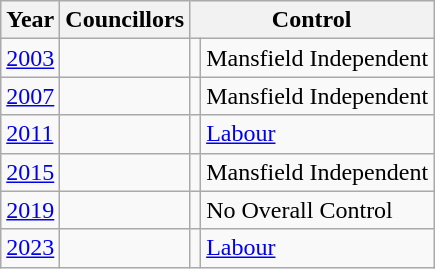<table class="wikitable">
<tr>
<th>Year</th>
<th>Councillors</th>
<th colspan="2">Control</th>
</tr>
<tr>
<td><a href='#'>2003</a></td>
<td></td>
<td></td>
<td>Mansfield Independent</td>
</tr>
<tr>
<td><a href='#'>2007</a></td>
<td></td>
<td></td>
<td>Mansfield Independent</td>
</tr>
<tr>
<td><a href='#'>2011</a></td>
<td></td>
<td></td>
<td><a href='#'>Labour</a></td>
</tr>
<tr>
<td><a href='#'>2015</a></td>
<td></td>
<td></td>
<td>Mansfield Independent</td>
</tr>
<tr>
<td><a href='#'>2019</a></td>
<td></td>
<td></td>
<td>No Overall Control</td>
</tr>
<tr>
<td><a href='#'>2023</a></td>
<td></td>
<td></td>
<td><a href='#'>Labour</a></td>
</tr>
</table>
